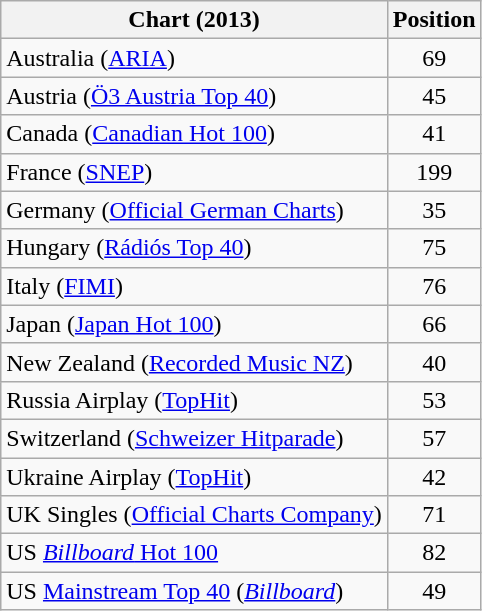<table class="wikitable sortable plainrowheaders" style="text-align:center;">
<tr>
<th>Chart (2013)</th>
<th>Position</th>
</tr>
<tr>
<td align=left>Australia (<a href='#'>ARIA</a>)</td>
<td>69</td>
</tr>
<tr>
<td align=left>Austria (<a href='#'>Ö3 Austria Top 40</a>)</td>
<td>45</td>
</tr>
<tr>
<td align=left>Canada (<a href='#'>Canadian Hot 100</a>)</td>
<td>41</td>
</tr>
<tr>
<td align=left>France (<a href='#'>SNEP</a>)</td>
<td>199</td>
</tr>
<tr>
<td align=left>Germany (<a href='#'>Official German Charts</a>)</td>
<td>35</td>
</tr>
<tr>
<td align=left>Hungary (<a href='#'>Rádiós Top 40</a>)</td>
<td>75</td>
</tr>
<tr>
<td align=left>Italy (<a href='#'>FIMI</a>)</td>
<td>76</td>
</tr>
<tr>
<td align=left>Japan (<a href='#'>Japan Hot 100</a>)</td>
<td style="text-align:center;">66</td>
</tr>
<tr>
<td align=left>New Zealand (<a href='#'>Recorded Music NZ</a>)</td>
<td>40</td>
</tr>
<tr>
<td align=left>Russia Airplay (<a href='#'>TopHit</a>)</td>
<td>53</td>
</tr>
<tr>
<td align=left>Switzerland (<a href='#'>Schweizer Hitparade</a>)</td>
<td>57</td>
</tr>
<tr>
<td align=left>Ukraine Airplay (<a href='#'>TopHit</a>)</td>
<td>42</td>
</tr>
<tr>
<td align=left>UK Singles (<a href='#'>Official Charts Company</a>)</td>
<td>71</td>
</tr>
<tr>
<td align=left>US <a href='#'><em>Billboard</em> Hot 100</a></td>
<td>82</td>
</tr>
<tr>
<td align=left>US <a href='#'>Mainstream Top 40</a> (<em><a href='#'>Billboard</a></em>)</td>
<td>49</td>
</tr>
</table>
